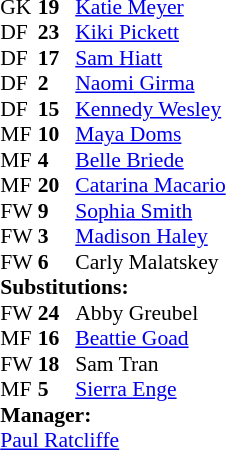<table cellspacing="0" cellpadding="0" style="font-size:90%; margin:0.2em auto;">
<tr>
<th width="25"></th>
<th width="25"></th>
</tr>
<tr>
<td>GK</td>
<td><strong>19</strong></td>
<td> <a href='#'>Katie Meyer</a></td>
</tr>
<tr>
<td>DF</td>
<td><strong>23</strong></td>
<td> <a href='#'>Kiki Pickett</a></td>
</tr>
<tr>
<td>DF</td>
<td><strong>17</strong></td>
<td> <a href='#'>Sam Hiatt</a></td>
<td></td>
<td></td>
</tr>
<tr>
<td>DF</td>
<td><strong>2</strong></td>
<td> <a href='#'>Naomi Girma</a></td>
</tr>
<tr>
<td>DF</td>
<td><strong>15</strong></td>
<td> <a href='#'>Kennedy Wesley</a></td>
</tr>
<tr>
<td>MF</td>
<td><strong>10</strong></td>
<td> <a href='#'>Maya Doms</a></td>
<td></td>
<td>  </td>
</tr>
<tr>
<td>MF</td>
<td><strong>4</strong></td>
<td> <a href='#'>Belle Briede</a></td>
<td></td>
<td>  </td>
</tr>
<tr>
<td>MF</td>
<td><strong>20</strong></td>
<td> <a href='#'>Catarina Macario</a></td>
</tr>
<tr>
<td>FW</td>
<td><strong>9</strong></td>
<td> <a href='#'>Sophia Smith</a></td>
</tr>
<tr>
<td>FW</td>
<td><strong>3</strong></td>
<td> <a href='#'>Madison Haley</a></td>
<td></td>
<td> </td>
</tr>
<tr>
<td>FW</td>
<td><strong>6</strong></td>
<td> Carly Malatskey</td>
<td></td>
<td>  </td>
</tr>
<tr>
<td colspan=3><strong>Substitutions:</strong></td>
</tr>
<tr>
<td>FW</td>
<td><strong>24</strong></td>
<td> Abby Greubel</td>
<td></td>
<td>  </td>
</tr>
<tr>
<td>MF</td>
<td><strong>16 </strong></td>
<td> <a href='#'>Beattie Goad</a></td>
<td></td>
<td>  </td>
</tr>
<tr>
<td>FW</td>
<td><strong>18</strong></td>
<td> Sam Tran</td>
<td></td>
<td></td>
</tr>
<tr>
<td>MF</td>
<td><strong>5</strong></td>
<td> <a href='#'>Sierra Enge</a></td>
<td></td>
<td>  </td>
</tr>
<tr>
<td colspan=3><strong>Manager:</strong></td>
</tr>
<tr>
<td colspan=4> <a href='#'>Paul Ratcliffe</a></td>
</tr>
</table>
